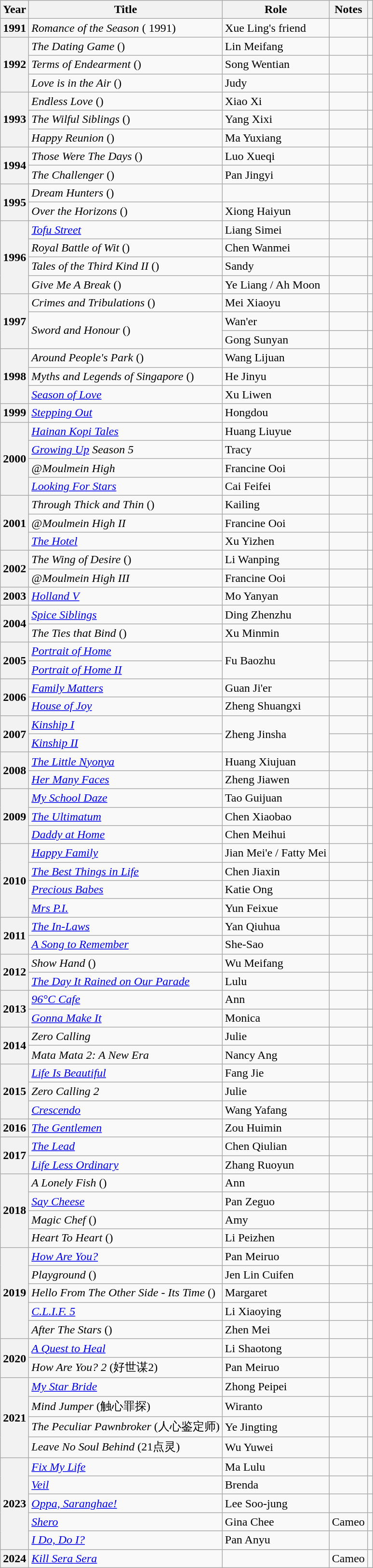<table class="wikitable sortable plainrowheaders">
<tr>
<th scope="col">Year</th>
<th scope="col">Title</th>
<th scope="col">Role</th>
<th scope="col" class="unsortable">Notes</th>
<th scope="col" class="unsortable"></th>
</tr>
<tr>
<th scope="row" rowspan="1">1991</th>
<td><em>Romance of the Season</em> ( 1991)</td>
<td>Xue Ling's friend</td>
<td></td>
<td></td>
</tr>
<tr>
<th scope="row" rowspan="3">1992</th>
<td><em>The Dating Game</em> ()</td>
<td>Lin Meifang</td>
<td></td>
<td></td>
</tr>
<tr>
<td><em>Terms of Endearment</em> ()</td>
<td>Song Wentian</td>
<td></td>
<td></td>
</tr>
<tr>
<td><em>Love is in the Air</em> ()</td>
<td>Judy</td>
<td></td>
<td></td>
</tr>
<tr>
<th scope="row" rowspan="3">1993</th>
<td><em>Endless Love</em> ()</td>
<td>Xiao Xi</td>
<td></td>
<td></td>
</tr>
<tr>
<td><em>The Wilful Siblings</em> ()</td>
<td>Yang Xixi</td>
<td></td>
<td></td>
</tr>
<tr>
<td><em>Happy Reunion</em> ()</td>
<td>Ma Yuxiang</td>
<td></td>
<td></td>
</tr>
<tr>
<th scope="row" rowspan="2">1994</th>
<td><em>Those Were The Days</em> ()</td>
<td>Luo Xueqi</td>
<td></td>
<td></td>
</tr>
<tr>
<td><em>The Challenger</em> ()</td>
<td>Pan Jingyi</td>
<td></td>
<td></td>
</tr>
<tr>
<th scope="row" rowspan="2">1995</th>
<td><em>Dream Hunters</em> ()</td>
<td></td>
<td></td>
<td></td>
</tr>
<tr>
<td><em>Over the Horizons</em> ()</td>
<td>Xiong Haiyun</td>
<td></td>
<td></td>
</tr>
<tr>
<th scope="row" rowspan="4">1996</th>
<td><em><a href='#'>Tofu Street</a></em></td>
<td>Liang Simei</td>
<td></td>
<td></td>
</tr>
<tr>
<td><em>Royal Battle of Wit</em> ()</td>
<td>Chen Wanmei</td>
<td></td>
<td></td>
</tr>
<tr>
<td><em>Tales of the Third Kind II</em> ()</td>
<td>Sandy</td>
<td></td>
<td></td>
</tr>
<tr>
<td><em>Give Me A Break</em> ()</td>
<td>Ye Liang / Ah Moon</td>
<td></td>
<td></td>
</tr>
<tr>
<th scope="row" rowspan="3">1997</th>
<td><em>Crimes and Tribulations</em> ()</td>
<td>Mei Xiaoyu</td>
<td></td>
<td></td>
</tr>
<tr>
<td rowspan="2"><em>Sword and Honour</em> ()</td>
<td>Wan'er</td>
<td></td>
<td></td>
</tr>
<tr>
<td>Gong Sunyan</td>
<td></td>
<td></td>
</tr>
<tr>
<th scope="row" rowspan="3">1998</th>
<td><em>Around People's Park</em> ()</td>
<td>Wang Lijuan</td>
<td></td>
<td></td>
</tr>
<tr>
<td><em>Myths and Legends of Singapore</em> ()</td>
<td>He Jinyu</td>
<td></td>
<td></td>
</tr>
<tr>
<td><em><a href='#'>Season of Love</a></em></td>
<td>Xu Liwen</td>
<td></td>
<td></td>
</tr>
<tr>
<th scope="row" rowspan="1">1999</th>
<td><em><a href='#'>Stepping Out</a></em></td>
<td>Hongdou</td>
<td></td>
<td></td>
</tr>
<tr>
<th scope="row" rowspan="4">2000</th>
<td><em><a href='#'>Hainan Kopi Tales</a></em></td>
<td>Huang Liuyue</td>
<td></td>
<td></td>
</tr>
<tr>
<td><em><a href='#'>Growing Up</a> Season 5</em></td>
<td>Tracy</td>
<td></td>
<td></td>
</tr>
<tr>
<td><em>@Moulmein High</em></td>
<td>Francine Ooi</td>
<td></td>
<td></td>
</tr>
<tr>
<td><em><a href='#'>Looking For Stars</a></em></td>
<td>Cai Feifei</td>
<td></td>
<td></td>
</tr>
<tr>
<th scope="row" rowspan="3">2001</th>
<td><em>Through Thick and Thin</em> ()</td>
<td>Kailing</td>
<td></td>
<td></td>
</tr>
<tr>
<td><em>@Moulmein High II</em></td>
<td>Francine Ooi</td>
<td></td>
<td></td>
</tr>
<tr>
<td><em><a href='#'>The Hotel</a></em></td>
<td>Xu Yizhen</td>
<td></td>
<td></td>
</tr>
<tr>
<th scope="row" rowspan="2">2002</th>
<td><em>The Wing of Desire</em> ()</td>
<td>Li Wanping</td>
<td></td>
<td></td>
</tr>
<tr>
<td><em>@Moulmein High III</em></td>
<td>Francine Ooi</td>
<td></td>
<td></td>
</tr>
<tr>
<th scope="row" rowspan="1">2003</th>
<td><em><a href='#'>Holland V</a></em></td>
<td>Mo Yanyan</td>
<td></td>
<td></td>
</tr>
<tr>
<th scope="row" rowspan="2">2004</th>
<td><em><a href='#'>Spice Siblings</a></em></td>
<td>Ding Zhenzhu</td>
<td></td>
<td></td>
</tr>
<tr>
<td><em>The Ties that Bind</em> ()</td>
<td>Xu Minmin</td>
<td></td>
<td></td>
</tr>
<tr>
<th scope="row" rowspan="2">2005</th>
<td><em><a href='#'>Portrait of Home</a></em></td>
<td rowspan="2">Fu Baozhu</td>
<td></td>
<td></td>
</tr>
<tr>
<td><em><a href='#'>Portrait of Home II</a></em></td>
<td></td>
<td></td>
</tr>
<tr>
<th scope="row" rowspan="2">2006</th>
<td><em><a href='#'>Family Matters</a></em></td>
<td>Guan Ji'er</td>
<td></td>
<td></td>
</tr>
<tr>
<td><em><a href='#'>House of Joy</a></em></td>
<td>Zheng Shuangxi</td>
<td></td>
<td></td>
</tr>
<tr>
<th scope="row" rowspan="2">2007</th>
<td><em><a href='#'>Kinship I</a></em></td>
<td rowspan="2">Zheng Jinsha</td>
<td></td>
<td></td>
</tr>
<tr>
<td><em><a href='#'>Kinship II</a></em></td>
<td></td>
<td></td>
</tr>
<tr>
<th scope="row" rowspan="2">2008</th>
<td><em><a href='#'>The Little Nyonya</a></em></td>
<td>Huang Xiujuan</td>
<td></td>
<td></td>
</tr>
<tr>
<td><em><a href='#'>Her Many Faces</a></em></td>
<td>Zheng Jiawen</td>
<td></td>
<td></td>
</tr>
<tr>
<th scope="row" rowspan="3">2009</th>
<td><em><a href='#'>My School Daze</a></em></td>
<td>Tao Guijuan</td>
<td></td>
<td></td>
</tr>
<tr>
<td><em><a href='#'>The Ultimatum</a></em></td>
<td>Chen Xiaobao</td>
<td></td>
<td></td>
</tr>
<tr>
<td><em><a href='#'>Daddy at Home</a></em></td>
<td>Chen Meihui</td>
<td></td>
<td></td>
</tr>
<tr>
<th scope="row" rowspan="4">2010</th>
<td><em><a href='#'>Happy Family</a></em></td>
<td>Jian Mei'e / Fatty Mei</td>
<td></td>
<td></td>
</tr>
<tr>
<td><em><a href='#'>The Best Things in Life</a></em></td>
<td>Chen Jiaxin</td>
<td></td>
<td></td>
</tr>
<tr>
<td><em><a href='#'>Precious Babes</a></em></td>
<td>Katie Ong</td>
<td></td>
<td></td>
</tr>
<tr>
<td><em><a href='#'>Mrs P.I.</a></em></td>
<td>Yun Feixue</td>
<td></td>
<td></td>
</tr>
<tr>
<th scope="row" rowspan="2">2011</th>
<td><em><a href='#'>The In-Laws</a></em></td>
<td>Yan Qiuhua</td>
<td></td>
<td></td>
</tr>
<tr>
<td><em><a href='#'>A Song to Remember</a></em></td>
<td>She-Sao</td>
<td></td>
<td></td>
</tr>
<tr>
<th scope="row" rowspan="2">2012</th>
<td><em>Show Hand</em> ()</td>
<td>Wu Meifang</td>
<td></td>
<td></td>
</tr>
<tr>
<td><em><a href='#'>The Day It Rained on Our Parade</a></em></td>
<td>Lulu</td>
<td></td>
<td></td>
</tr>
<tr>
<th scope="row" rowspan="2">2013</th>
<td><em><a href='#'>96°C Cafe</a></em></td>
<td>Ann</td>
<td></td>
<td></td>
</tr>
<tr>
<td><em><a href='#'>Gonna Make It</a></em></td>
<td>Monica</td>
<td></td>
<td></td>
</tr>
<tr>
<th scope="row" rowspan="2">2014</th>
<td><em>Zero Calling</em></td>
<td>Julie</td>
<td></td>
<td></td>
</tr>
<tr>
<td><em>Mata Mata 2: A New Era</em></td>
<td>Nancy Ang</td>
<td></td>
<td></td>
</tr>
<tr>
<th scope="row" rowspan="3">2015</th>
<td><em><a href='#'>Life Is Beautiful</a></em></td>
<td>Fang Jie</td>
<td></td>
<td></td>
</tr>
<tr>
<td><em>Zero Calling 2</em></td>
<td>Julie</td>
<td></td>
<td></td>
</tr>
<tr>
<td><em><a href='#'>Crescendo</a></em></td>
<td>Wang Yafang</td>
<td></td>
<td></td>
</tr>
<tr>
<th scope="row" rowspan="1">2016</th>
<td><em><a href='#'>The Gentlemen</a></em></td>
<td>Zou Huimin</td>
<td></td>
<td></td>
</tr>
<tr>
<th scope="row" rowspan="2">2017</th>
<td><em><a href='#'>The Lead</a></em></td>
<td>Chen Qiulian</td>
<td></td>
<td></td>
</tr>
<tr>
<td><em><a href='#'>Life Less Ordinary</a></em></td>
<td>Zhang Ruoyun</td>
<td></td>
<td></td>
</tr>
<tr>
<th scope="row" rowspan="4">2018</th>
<td><em>A Lonely Fish</em> ()</td>
<td>Ann</td>
<td></td>
<td></td>
</tr>
<tr>
<td><em><a href='#'>Say Cheese</a></em></td>
<td>Pan Zeguo</td>
<td></td>
<td></td>
</tr>
<tr>
<td><em>Magic Chef</em> ()</td>
<td>Amy</td>
<td></td>
<td></td>
</tr>
<tr>
<td><em>Heart To Heart</em> ()</td>
<td>Li Peizhen</td>
<td></td>
<td></td>
</tr>
<tr>
<th scope="row" rowspan="5">2019</th>
<td><em><a href='#'>How Are You?</a></em></td>
<td>Pan Meiruo</td>
<td></td>
<td></td>
</tr>
<tr>
<td><em>Playground</em> ()</td>
<td>Jen Lin Cuifen</td>
<td></td>
<td></td>
</tr>
<tr>
<td><em>Hello From The Other Side - Its Time</em> ()</td>
<td>Margaret</td>
<td></td>
<td></td>
</tr>
<tr>
<td><em><a href='#'>C.L.I.F. 5</a></em></td>
<td>Li Xiaoying</td>
<td></td>
<td></td>
</tr>
<tr>
<td><em>After The Stars</em> ()</td>
<td>Zhen Mei</td>
<td></td>
<td></td>
</tr>
<tr>
<th scope="row" rowspan="2">2020</th>
<td><em><a href='#'>A Quest to Heal</a></em></td>
<td>Li Shaotong</td>
<td></td>
<td></td>
</tr>
<tr>
<td><em>How Are You? 2</em> (好世谋2)</td>
<td>Pan Meiruo</td>
<td></td>
<td></td>
</tr>
<tr>
<th scope="row" rowspan="4">2021</th>
<td><em><a href='#'>My Star Bride</a></em></td>
<td>Zhong Peipei</td>
<td></td>
<td></td>
</tr>
<tr>
<td><em>Mind Jumper</em> (触心罪探)</td>
<td>Wiranto</td>
<td></td>
<td></td>
</tr>
<tr>
<td><em>The Peculiar Pawnbroker</em> (人心鉴定师)</td>
<td>Ye Jingting</td>
<td></td>
<td></td>
</tr>
<tr>
<td><em>Leave No Soul Behind</em> (21点灵)</td>
<td>Wu Yuwei</td>
<td></td>
<td></td>
</tr>
<tr>
<th scope="row" rowspan="5">2023</th>
<td><em><a href='#'>Fix My Life</a></em></td>
<td>Ma Lulu</td>
<td></td>
<td></td>
</tr>
<tr>
<td><em><a href='#'>Veil</a></em></td>
<td>Brenda</td>
<td></td>
<td></td>
</tr>
<tr>
<td><em><a href='#'>Oppa, Saranghae!</a></em></td>
<td>Lee Soo-jung</td>
<td></td>
<td></td>
</tr>
<tr>
<td><em><a href='#'>Shero</a></em></td>
<td>Gina Chee</td>
<td>Cameo</td>
<td></td>
</tr>
<tr>
<td><em><a href='#'>I Do, Do I?</a></em></td>
<td>Pan Anyu</td>
<td></td>
<td></td>
</tr>
<tr>
<th scope="row" rowspan="1">2024</th>
<td><em><a href='#'>Kill Sera Sera</a></em></td>
<td></td>
<td>Cameo</td>
<td></td>
</tr>
</table>
